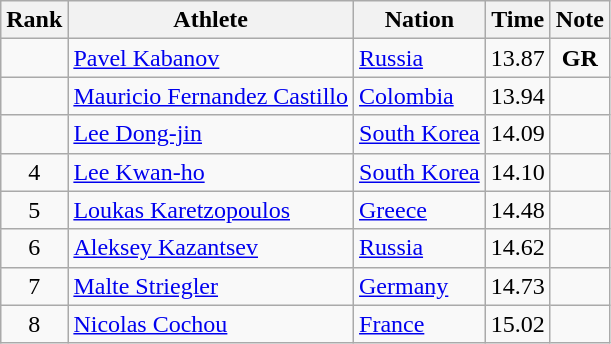<table class="wikitable sortable" style="text-align:center">
<tr>
<th>Rank</th>
<th>Athlete</th>
<th>Nation</th>
<th>Time</th>
<th>Note</th>
</tr>
<tr>
<td></td>
<td align=left><a href='#'>Pavel Kabanov</a></td>
<td align=left> <a href='#'>Russia</a></td>
<td>13.87</td>
<td><strong>GR</strong></td>
</tr>
<tr>
<td></td>
<td align=left><a href='#'>Mauricio Fernandez Castillo</a></td>
<td align=left> <a href='#'>Colombia</a></td>
<td>13.94</td>
<td></td>
</tr>
<tr>
<td></td>
<td align=left><a href='#'>Lee Dong-jin</a></td>
<td align=left> <a href='#'>South Korea</a></td>
<td>14.09</td>
<td></td>
</tr>
<tr>
<td>4</td>
<td align=left><a href='#'>Lee Kwan-ho</a></td>
<td align=left> <a href='#'>South Korea</a></td>
<td>14.10</td>
<td></td>
</tr>
<tr>
<td>5</td>
<td align=left><a href='#'>Loukas Karetzopoulos</a></td>
<td align=left> <a href='#'>Greece</a></td>
<td>14.48</td>
<td></td>
</tr>
<tr>
<td>6</td>
<td align=left><a href='#'>Aleksey Kazantsev</a></td>
<td align=left> <a href='#'>Russia</a></td>
<td>14.62</td>
<td></td>
</tr>
<tr>
<td>7</td>
<td align=left><a href='#'>Malte Striegler</a></td>
<td align=left> <a href='#'>Germany</a></td>
<td>14.73</td>
<td></td>
</tr>
<tr>
<td>8</td>
<td align=left><a href='#'>Nicolas Cochou</a></td>
<td align=left> <a href='#'>France</a></td>
<td>15.02</td>
<td></td>
</tr>
</table>
